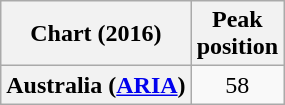<table class="wikitable plainrowheaders" style="text-align:center">
<tr>
<th scope="col">Chart (2016)</th>
<th scope="col">Peak<br>position</th>
</tr>
<tr>
<th scope="row">Australia (<a href='#'>ARIA</a>)</th>
<td>58</td>
</tr>
</table>
